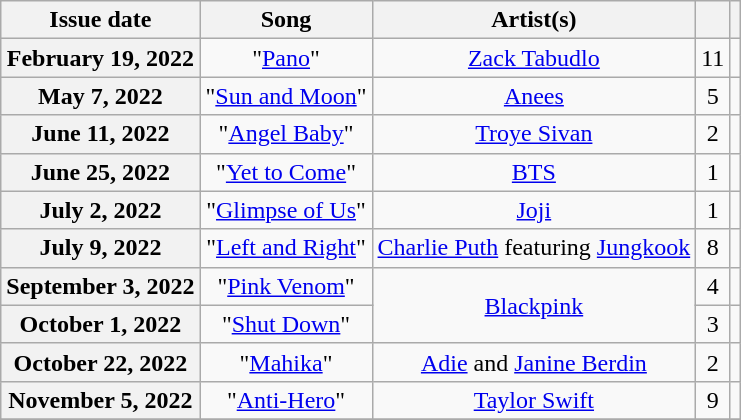<table class="wikitable plainrowheaders sortable" style="text-align: center;">
<tr>
<th style="text-align: center;">Issue date</th>
<th style="text-align: center;">Song</th>
<th>Artist(s)</th>
<th></th>
<th class="unsortable"></th>
</tr>
<tr>
<th scope="row">February 19, 2022</th>
<td>"<a href='#'>Pano</a>"</td>
<td><a href='#'>Zack Tabudlo</a></td>
<td>11</td>
<td></td>
</tr>
<tr>
<th scope="row">May 7, 2022</th>
<td>"<a href='#'>Sun and Moon</a>"</td>
<td><a href='#'>Anees</a></td>
<td>5</td>
<td></td>
</tr>
<tr>
<th scope="row">June 11, 2022</th>
<td>"<a href='#'>Angel Baby</a>"</td>
<td><a href='#'>Troye Sivan</a></td>
<td>2</td>
<td></td>
</tr>
<tr>
<th scope="row">June 25, 2022</th>
<td>"<a href='#'>Yet to Come</a>"</td>
<td><a href='#'>BTS</a></td>
<td>1</td>
<td></td>
</tr>
<tr>
<th scope="row">July 2, 2022</th>
<td>"<a href='#'>Glimpse of Us</a>"</td>
<td><a href='#'>Joji</a></td>
<td>1</td>
<td></td>
</tr>
<tr>
<th scope="row">July 9, 2022</th>
<td>"<a href='#'>Left and Right</a>"</td>
<td><a href='#'>Charlie Puth</a> featuring <a href='#'>Jungkook</a></td>
<td>8</td>
<td></td>
</tr>
<tr>
<th scope="row">September 3, 2022</th>
<td>"<a href='#'>Pink Venom</a>"</td>
<td rowspan="2"><a href='#'>Blackpink</a></td>
<td>4</td>
<td></td>
</tr>
<tr>
<th scope="row">October 1, 2022</th>
<td>"<a href='#'>Shut Down</a>"</td>
<td>3</td>
<td></td>
</tr>
<tr>
<th scope="row">October 22, 2022</th>
<td>"<a href='#'>Mahika</a>"</td>
<td><a href='#'>Adie</a> and <a href='#'>Janine Berdin</a></td>
<td>2</td>
<td></td>
</tr>
<tr>
<th scope="row">November 5, 2022</th>
<td>"<a href='#'>Anti-Hero</a>"</td>
<td><a href='#'>Taylor Swift</a></td>
<td>9</td>
<td></td>
</tr>
<tr>
</tr>
</table>
